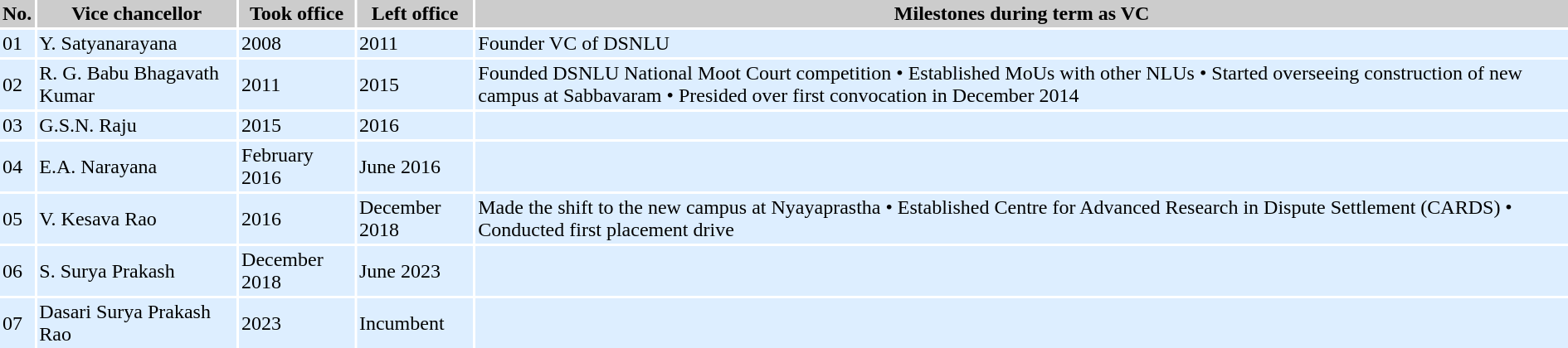<table border="0" cellpadding="2" cellspacing="2">
<tr style="background:#ccc;">
<th>No.</th>
<th>Vice chancellor</th>
<th>Took office</th>
<th>Left office</th>
<th>Milestones during term as VC</th>
</tr>
<tr style="background:#def;">
<td>01</td>
<td>Y. Satyanarayana</td>
<td>2008</td>
<td>2011</td>
<td>Founder VC of DSNLU</td>
</tr>
<tr style="background:#def;">
<td>02</td>
<td>R. G. Babu Bhagavath Kumar</td>
<td>2011</td>
<td>2015</td>
<td>Founded DSNLU National Moot Court competition • Established MoUs with other NLUs • Started overseeing construction of new campus at Sabbavaram • Presided over first convocation in December 2014</td>
</tr>
<tr style="background:#def;">
<td>03</td>
<td>G.S.N. Raju</td>
<td>2015</td>
<td>2016</td>
<td></td>
</tr>
<tr style="background:#def;">
<td>04</td>
<td>E.A. Narayana</td>
<td>February 2016</td>
<td>June 2016</td>
<td></td>
</tr>
<tr style="background:#def;">
<td>05</td>
<td>V. Kesava Rao</td>
<td>2016</td>
<td>December 2018</td>
<td>Made the shift to the new campus at Nyayaprastha • Established Centre for Advanced Research in Dispute Settlement (CARDS) • Conducted first placement drive</td>
</tr>
<tr style="background:#def;">
<td>06</td>
<td>S. Surya Prakash</td>
<td>December 2018</td>
<td>June 2023</td>
<td></td>
</tr>
<tr style="background:#def;">
<td>07</td>
<td>Dasari Surya Prakash Rao</td>
<td>2023</td>
<td>Incumbent</td>
<td></td>
</tr>
</table>
